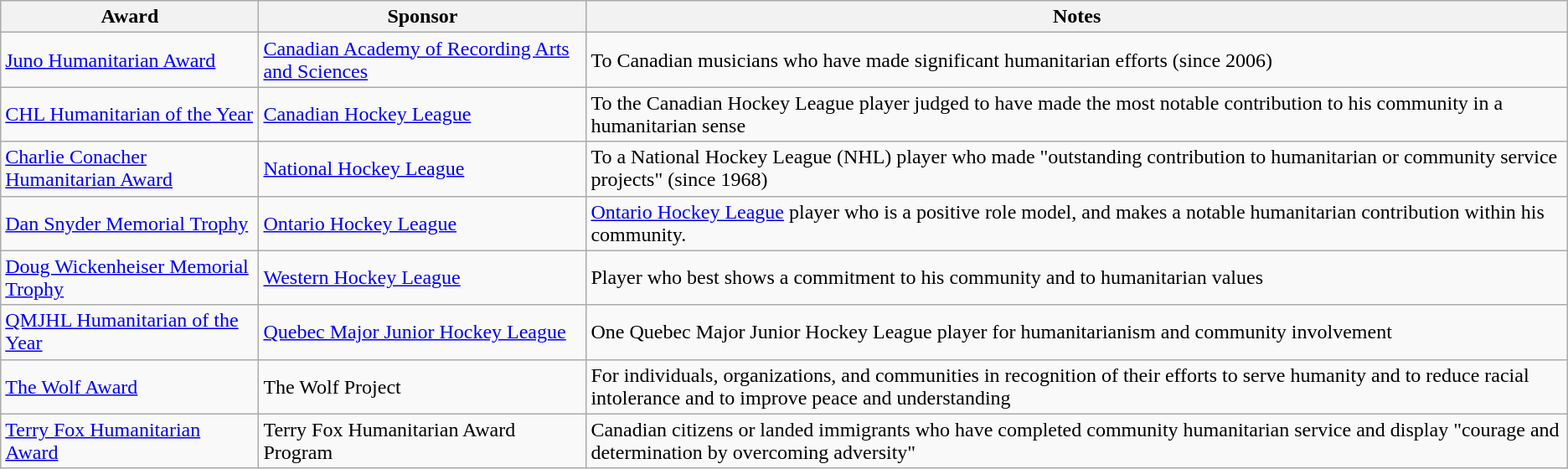<table class="wikitable sortable">
<tr>
<th>Award</th>
<th>Sponsor</th>
<th>Notes</th>
</tr>
<tr>
<td><a href='#'>Juno Humanitarian Award</a></td>
<td><a href='#'>Canadian Academy of Recording Arts and Sciences</a></td>
<td>To Canadian musicians who have made significant humanitarian efforts (since 2006)</td>
</tr>
<tr>
<td><a href='#'>CHL Humanitarian of the Year</a></td>
<td><a href='#'>Canadian Hockey League</a></td>
<td>To the Canadian Hockey League player judged to have made the most notable contribution to his community in a humanitarian sense</td>
</tr>
<tr>
<td><a href='#'>Charlie Conacher Humanitarian Award</a></td>
<td><a href='#'>National Hockey League</a></td>
<td>To a National Hockey League (NHL) player who made "outstanding contribution to humanitarian or community service projects" (since 1968)</td>
</tr>
<tr>
<td><a href='#'>Dan Snyder Memorial Trophy</a></td>
<td><a href='#'>Ontario Hockey League</a></td>
<td><a href='#'>Ontario Hockey League</a> player who is a positive role model, and makes a notable humanitarian contribution within his community.</td>
</tr>
<tr>
<td><a href='#'>Doug Wickenheiser Memorial Trophy</a></td>
<td><a href='#'>Western Hockey League</a></td>
<td>Player who best shows a commitment to his community and to humanitarian values</td>
</tr>
<tr>
<td><a href='#'>QMJHL Humanitarian of the Year</a></td>
<td><a href='#'>Quebec Major Junior Hockey League</a></td>
<td>One Quebec Major Junior Hockey League player for humanitarianism and community involvement</td>
</tr>
<tr>
<td><a href='#'>The Wolf Award</a></td>
<td>The Wolf Project</td>
<td>For individuals, organizations, and communities in recognition of their efforts to serve humanity and to reduce racial intolerance and to improve peace and understanding</td>
</tr>
<tr>
<td><a href='#'>Terry Fox Humanitarian Award</a></td>
<td>Terry Fox Humanitarian Award Program</td>
<td>Canadian citizens or landed immigrants who have completed community humanitarian service and display "courage and determination by overcoming adversity"</td>
</tr>
</table>
